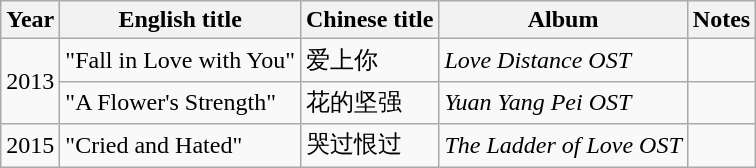<table class="wikitable">
<tr>
<th>Year</th>
<th>English title</th>
<th>Chinese title</th>
<th>Album</th>
<th>Notes</th>
</tr>
<tr>
<td rowspan=2>2013</td>
<td>"Fall in Love with You"</td>
<td>爱上你</td>
<td><em>Love Distance OST</em></td>
<td></td>
</tr>
<tr>
<td>"A Flower's Strength"</td>
<td>花的坚强</td>
<td><em>Yuan Yang Pei OST</em></td>
<td></td>
</tr>
<tr>
<td>2015</td>
<td>"Cried and Hated"</td>
<td>哭过恨过</td>
<td><em>The Ladder of Love OST</em></td>
<td></td>
</tr>
</table>
